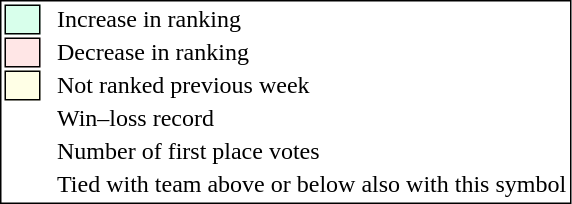<table style="border:1px solid black;">
<tr>
<td style="background:#D8FFEB; width:20px; border:1px solid black;"></td>
<td> </td>
<td>Increase in ranking</td>
</tr>
<tr>
<td style="background:#FFE6E6; width:20px; border:1px solid black;"></td>
<td> </td>
<td>Decrease in ranking</td>
</tr>
<tr>
<td style="background:#FFFFE6; width:20px; border:1px solid black;"></td>
<td> </td>
<td>Not ranked previous week</td>
</tr>
<tr>
<td></td>
<td> </td>
<td>Win–loss record</td>
</tr>
<tr>
<td></td>
<td> </td>
<td>Number of first place votes</td>
</tr>
<tr>
<td></td>
<td></td>
<td>Tied with team above or below also with this symbol</td>
</tr>
</table>
